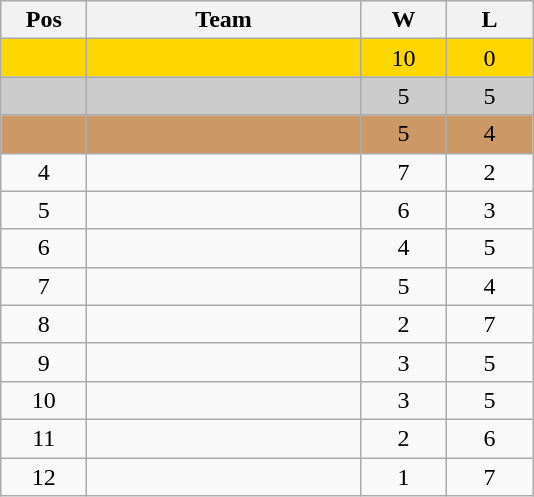<table class="wikitable gauche" style="text-align:center">
<tr bgcolor="e5e5e5">
<th width="50">Pos</th>
<th width="175">Team</th>
<th width="50">W</th>
<th width="50">L</th>
</tr>
<tr bgcolor=#FFD700>
<td></td>
<td align=left></td>
<td>10</td>
<td>0</td>
</tr>
<tr bgcolor=#CCCCCC>
<td></td>
<td align=left></td>
<td>5</td>
<td>5</td>
</tr>
<tr bgcolor=#CC9966>
<td></td>
<td align=left></td>
<td>5</td>
<td>4</td>
</tr>
<tr>
<td>4</td>
<td align=left></td>
<td>7</td>
<td>2</td>
</tr>
<tr>
<td>5</td>
<td align=left></td>
<td>6</td>
<td>3</td>
</tr>
<tr>
<td>6</td>
<td align=left></td>
<td>4</td>
<td>5</td>
</tr>
<tr>
<td>7</td>
<td align=left></td>
<td>5</td>
<td>4</td>
</tr>
<tr>
<td>8</td>
<td align=left></td>
<td>2</td>
<td>7</td>
</tr>
<tr>
<td>9</td>
<td align=left></td>
<td>3</td>
<td>5</td>
</tr>
<tr>
<td>10</td>
<td align=left></td>
<td>3</td>
<td>5</td>
</tr>
<tr>
<td>11</td>
<td align=left></td>
<td>2</td>
<td>6</td>
</tr>
<tr>
<td>12</td>
<td align=left></td>
<td>1</td>
<td>7</td>
</tr>
</table>
